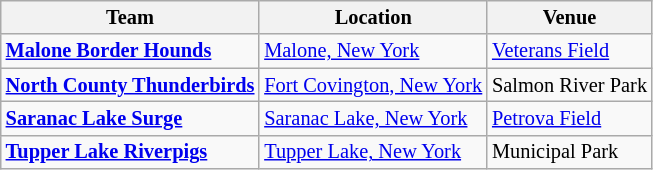<table class="wikitable" style="font-size:85%">
<tr>
<th>Team</th>
<th>Location</th>
<th>Venue</th>
</tr>
<tr>
<td><strong><a href='#'>Malone Border Hounds</a></strong></td>
<td><a href='#'>Malone, New York</a></td>
<td><a href='#'>Veterans Field</a></td>
</tr>
<tr>
<td><strong><a href='#'>North County Thunderbirds</a></strong></td>
<td><a href='#'>Fort Covington, New York</a></td>
<td>Salmon River Park</td>
</tr>
<tr>
<td><strong><a href='#'>Saranac Lake Surge</a></strong></td>
<td><a href='#'>Saranac Lake, New York</a></td>
<td><a href='#'>Petrova Field</a></td>
</tr>
<tr>
<td><strong><a href='#'>Tupper Lake Riverpigs</a></strong></td>
<td><a href='#'>Tupper Lake, New York</a></td>
<td>Municipal Park</td>
</tr>
</table>
